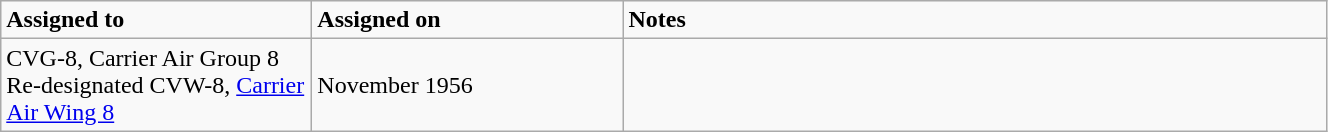<table class="wikitable" style="width: 70%;">
<tr>
<td style="width: 200px;"><strong>Assigned to</strong></td>
<td style="width: 200px;"><strong>Assigned on</strong></td>
<td><strong>Notes</strong></td>
</tr>
<tr>
<td>CVG-8, Carrier Air Group 8<br>Re-designated CVW-8, <a href='#'>Carrier Air Wing 8</a></td>
<td>November 1956</td>
<td></td>
</tr>
</table>
